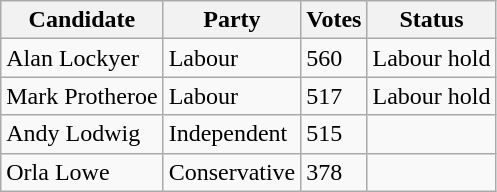<table class="wikitable sortable">
<tr>
<th>Candidate</th>
<th>Party</th>
<th>Votes</th>
<th>Status</th>
</tr>
<tr>
<td>Alan Lockyer</td>
<td>Labour</td>
<td>560</td>
<td>Labour hold</td>
</tr>
<tr>
<td>Mark Protheroe</td>
<td>Labour</td>
<td>517</td>
<td>Labour hold</td>
</tr>
<tr>
<td>Andy Lodwig</td>
<td>Independent</td>
<td>515</td>
<td></td>
</tr>
<tr>
<td>Orla Lowe</td>
<td>Conservative</td>
<td>378</td>
<td></td>
</tr>
</table>
